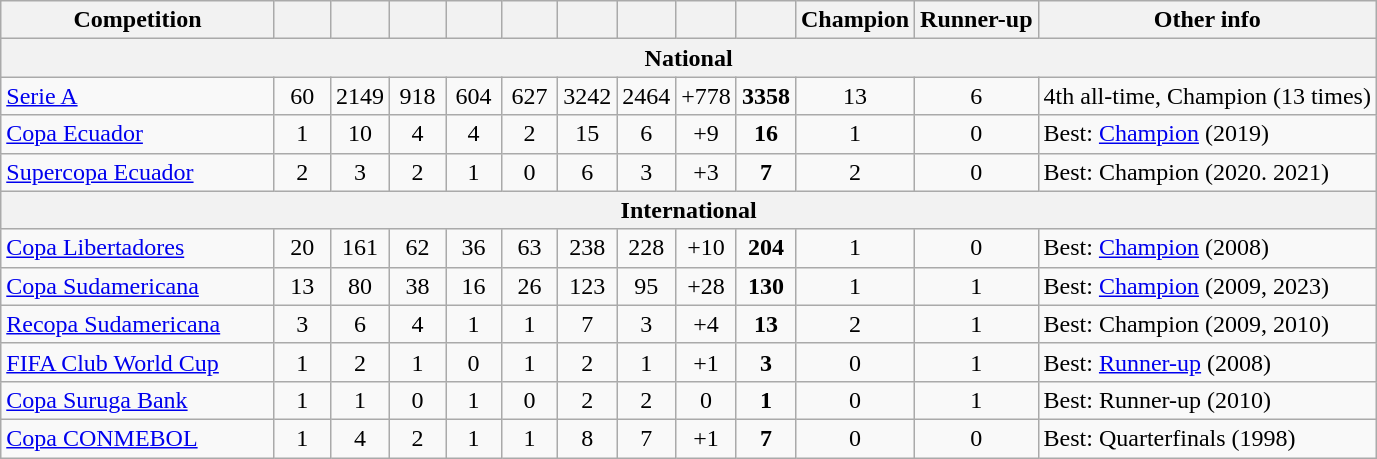<table class="wikitable" style="text-align: center;">
<tr>
<th width=175>Competition</th>
<th width=30></th>
<th width=30></th>
<th width=30></th>
<th width=30></th>
<th width=30></th>
<th width=30></th>
<th width=30></th>
<th width=30></th>
<th width=30></th>
<th>Champion</th>
<th>Runner-up</th>
<th>Other info</th>
</tr>
<tr>
<th colspan="13">National</th>
</tr>
<tr>
<td align=left><a href='#'>Serie A</a></td>
<td>60</td>
<td>2149</td>
<td>918</td>
<td>604</td>
<td>627</td>
<td>3242</td>
<td>2464</td>
<td>+778</td>
<td><strong>3358</strong></td>
<td>13</td>
<td>6</td>
<td align=left>4th all-time, Champion (13 times)</td>
</tr>
<tr>
<td align=left><a href='#'>Copa Ecuador</a></td>
<td>1</td>
<td>10</td>
<td>4</td>
<td>4</td>
<td>2</td>
<td>15</td>
<td>6</td>
<td>+9</td>
<td><strong>16</strong></td>
<td>1</td>
<td>0</td>
<td align=left>Best: <a href='#'>Champion</a> (2019)</td>
</tr>
<tr>
<td align=left><a href='#'>Supercopa Ecuador</a></td>
<td>2</td>
<td>3</td>
<td>2</td>
<td>1</td>
<td>0</td>
<td>6</td>
<td>3</td>
<td>+3</td>
<td><strong>7</strong></td>
<td>2</td>
<td>0</td>
<td align=left>Best: Champion (2020. 2021)</td>
</tr>
<tr>
<th colspan="13">International</th>
</tr>
<tr>
<td align="left"><a href='#'>Copa Libertadores</a></td>
<td>20</td>
<td>161</td>
<td>62</td>
<td>36</td>
<td>63</td>
<td>238</td>
<td>228</td>
<td>+10</td>
<td><strong>204</strong></td>
<td>1</td>
<td>0</td>
<td align="left">Best: <a href='#'>Champion</a> (2008)</td>
</tr>
<tr>
<td align="left"><a href='#'>Copa Sudamericana</a></td>
<td>13</td>
<td>80</td>
<td>38</td>
<td>16</td>
<td>26</td>
<td>123</td>
<td>95</td>
<td>+28</td>
<td><strong>130</strong></td>
<td>1</td>
<td>1</td>
<td align="left">Best: <a href='#'>Champion</a> (2009, 2023)</td>
</tr>
<tr>
<td align="left"><a href='#'>Recopa Sudamericana</a></td>
<td>3</td>
<td>6</td>
<td>4</td>
<td>1</td>
<td>1</td>
<td>7</td>
<td>3</td>
<td>+4</td>
<td><strong>13</strong></td>
<td>2</td>
<td>1</td>
<td align="left">Best: Champion (2009, 2010)</td>
</tr>
<tr>
<td align="left"><a href='#'>FIFA Club World Cup</a></td>
<td>1</td>
<td>2</td>
<td>1</td>
<td>0</td>
<td>1</td>
<td>2</td>
<td>1</td>
<td>+1</td>
<td><strong>3</strong></td>
<td>0</td>
<td>1</td>
<td align="left">Best: <a href='#'>Runner-up</a> (2008)</td>
</tr>
<tr>
<td align="left"><a href='#'>Copa Suruga Bank</a></td>
<td>1</td>
<td>1</td>
<td>0</td>
<td>1</td>
<td>0</td>
<td>2</td>
<td>2</td>
<td>0</td>
<td><strong>1</strong></td>
<td>0</td>
<td>1</td>
<td align="left">Best: Runner-up (2010)</td>
</tr>
<tr>
<td align="left"><a href='#'>Copa CONMEBOL</a></td>
<td>1</td>
<td>4</td>
<td>2</td>
<td>1</td>
<td>1</td>
<td>8</td>
<td>7</td>
<td>+1</td>
<td><strong>7</strong></td>
<td>0</td>
<td>0</td>
<td align="left">Best: Quarterfinals (1998)</td>
</tr>
</table>
